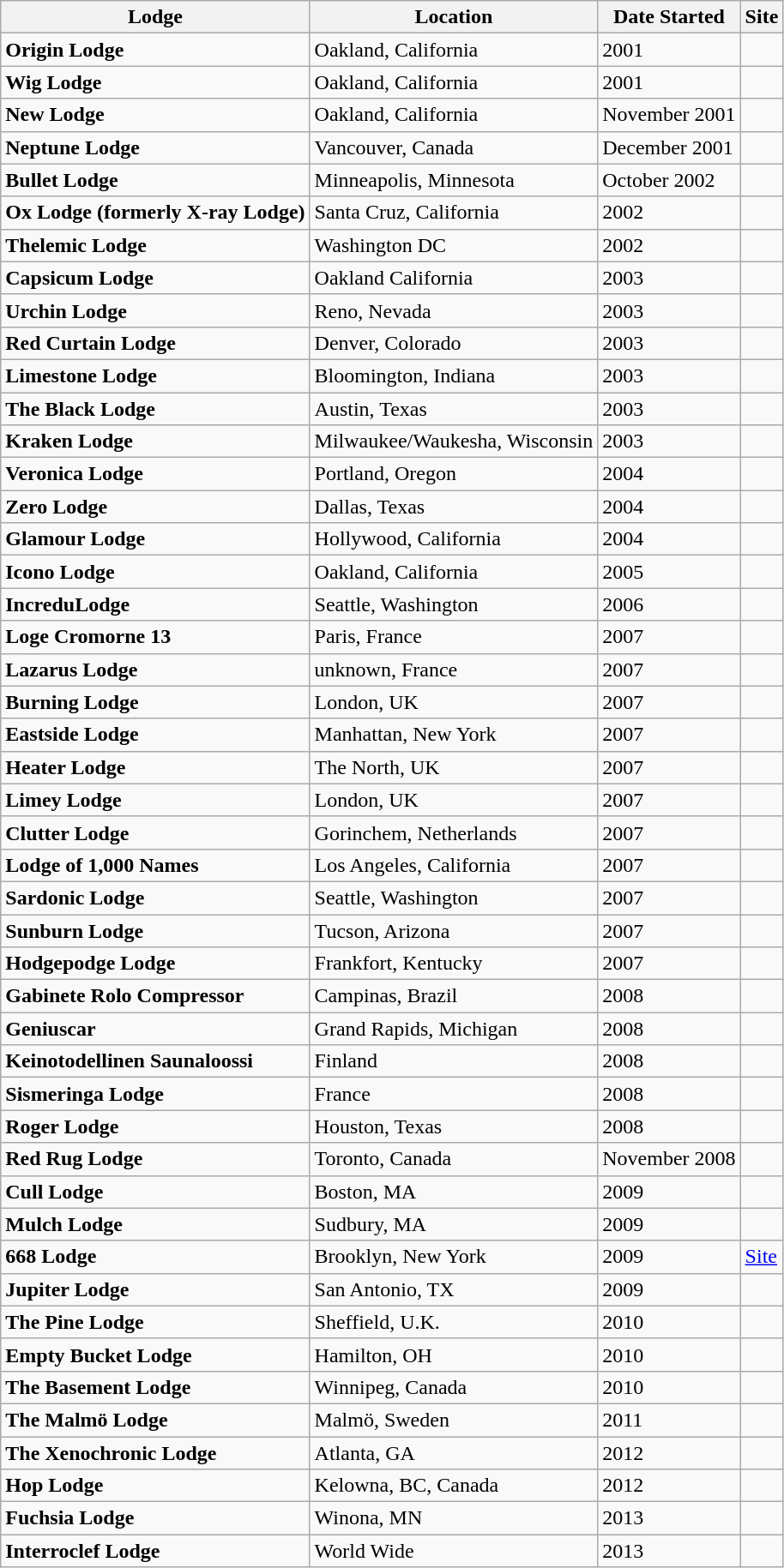<table class="wikitable">
<tr>
<th>Lodge</th>
<th>Location</th>
<th>Date Started</th>
<th>Site</th>
</tr>
<tr>
<td><strong>Origin Lodge</strong></td>
<td>Oakland, California</td>
<td>2001</td>
<td></td>
</tr>
<tr>
<td><strong>Wig Lodge</strong></td>
<td>Oakland, California</td>
<td>2001</td>
<td></td>
</tr>
<tr>
<td><strong>New Lodge</strong></td>
<td>Oakland, California</td>
<td>November 2001</td>
<td></td>
</tr>
<tr>
<td><strong>Neptune Lodge</strong></td>
<td>Vancouver, Canada</td>
<td>December 2001</td>
<td></td>
</tr>
<tr>
<td><strong>Bullet Lodge</strong></td>
<td>Minneapolis, Minnesota</td>
<td>October 2002</td>
<td></td>
</tr>
<tr>
<td><strong>Ox Lodge (formerly X-ray Lodge)</strong></td>
<td>Santa Cruz, California</td>
<td>2002</td>
<td></td>
</tr>
<tr>
<td><strong>Thelemic Lodge</strong></td>
<td>Washington DC</td>
<td>2002</td>
<td></td>
</tr>
<tr>
<td><strong>Capsicum Lodge</strong></td>
<td>Oakland California</td>
<td>2003</td>
<td></td>
</tr>
<tr>
<td><strong>Urchin Lodge</strong></td>
<td>Reno, Nevada</td>
<td>2003</td>
<td></td>
</tr>
<tr>
<td><strong>Red Curtain Lodge</strong></td>
<td>Denver, Colorado</td>
<td>2003</td>
<td></td>
</tr>
<tr>
<td><strong>Limestone Lodge</strong></td>
<td>Bloomington, Indiana</td>
<td>2003</td>
<td></td>
</tr>
<tr>
<td><strong>The Black Lodge</strong></td>
<td>Austin, Texas</td>
<td>2003</td>
<td></td>
</tr>
<tr>
<td><strong>Kraken Lodge</strong></td>
<td>Milwaukee/Waukesha, Wisconsin</td>
<td>2003</td>
<td></td>
</tr>
<tr>
<td><strong>Veronica Lodge</strong></td>
<td>Portland, Oregon</td>
<td>2004</td>
<td></td>
</tr>
<tr>
<td><strong>Zero Lodge</strong></td>
<td>Dallas, Texas</td>
<td>2004</td>
<td></td>
</tr>
<tr>
<td><strong>Glamour Lodge</strong></td>
<td>Hollywood, California</td>
<td>2004</td>
<td></td>
</tr>
<tr>
<td><strong>Icono Lodge</strong></td>
<td>Oakland, California</td>
<td>2005</td>
<td></td>
</tr>
<tr>
<td><strong>IncreduLodge</strong></td>
<td>Seattle, Washington</td>
<td>2006</td>
<td></td>
</tr>
<tr>
<td><strong>Loge Cromorne 13</strong></td>
<td>Paris, France</td>
<td>2007</td>
<td></td>
</tr>
<tr>
<td><strong>Lazarus Lodge</strong></td>
<td>unknown, France</td>
<td>2007</td>
<td></td>
</tr>
<tr>
<td><strong>Burning Lodge</strong></td>
<td>London, UK</td>
<td>2007</td>
<td></td>
</tr>
<tr>
<td><strong>Eastside Lodge</strong></td>
<td>Manhattan, New York</td>
<td>2007</td>
<td></td>
</tr>
<tr>
<td><strong>Heater Lodge</strong></td>
<td>The North, UK</td>
<td>2007</td>
<td></td>
</tr>
<tr>
<td><strong>Limey Lodge</strong></td>
<td>London, UK</td>
<td>2007</td>
<td></td>
</tr>
<tr>
<td><strong>Clutter Lodge</strong></td>
<td>Gorinchem, Netherlands</td>
<td>2007</td>
<td></td>
</tr>
<tr>
<td><strong>Lodge of 1,000 Names</strong></td>
<td>Los Angeles, California</td>
<td>2007</td>
<td></td>
</tr>
<tr>
<td><strong>Sardonic Lodge</strong></td>
<td>Seattle, Washington</td>
<td>2007</td>
<td><br></td>
</tr>
<tr>
<td><strong>Sunburn Lodge</strong></td>
<td>Tucson, Arizona</td>
<td>2007</td>
<td></td>
</tr>
<tr>
<td><strong>Hodgepodge Lodge</strong></td>
<td>Frankfort, Kentucky</td>
<td>2007</td>
<td></td>
</tr>
<tr>
<td><strong>Gabinete Rolo Compressor</strong></td>
<td>Campinas, Brazil</td>
<td>2008</td>
<td></td>
</tr>
<tr>
<td><strong>Geniuscar</strong></td>
<td>Grand Rapids, Michigan</td>
<td>2008</td>
<td></td>
</tr>
<tr>
<td><strong>Keinotodellinen Saunaloossi</strong></td>
<td>Finland</td>
<td>2008</td>
<td></td>
</tr>
<tr>
<td><strong>Sismeringa Lodge</strong></td>
<td>France</td>
<td>2008</td>
<td></td>
</tr>
<tr>
<td><strong>Roger Lodge</strong></td>
<td>Houston, Texas</td>
<td>2008</td>
<td></td>
</tr>
<tr>
<td><strong>Red Rug Lodge</strong></td>
<td>Toronto, Canada</td>
<td>November 2008</td>
<td></td>
</tr>
<tr>
<td><strong>Cull Lodge</strong></td>
<td>Boston, MA</td>
<td>2009</td>
<td></td>
</tr>
<tr>
<td><strong>Mulch Lodge</strong></td>
<td>Sudbury, MA</td>
<td>2009</td>
<td><br></td>
</tr>
<tr>
<td><strong>668 Lodge</strong></td>
<td>Brooklyn, New York</td>
<td>2009</td>
<td><a href='#'>Site</a></td>
</tr>
<tr>
<td><strong>Jupiter Lodge</strong></td>
<td>San Antonio, TX</td>
<td>2009</td>
<td><br></td>
</tr>
<tr>
<td><strong>The Pine Lodge</strong></td>
<td>Sheffield, U.K.</td>
<td>2010</td>
<td></td>
</tr>
<tr>
<td><strong>Empty Bucket Lodge</strong></td>
<td>Hamilton, OH</td>
<td>2010</td>
<td><br></td>
</tr>
<tr>
<td><strong>The Basement Lodge</strong></td>
<td>Winnipeg, Canada</td>
<td>2010</td>
<td></td>
</tr>
<tr>
<td><strong>The Malmö Lodge</strong></td>
<td>Malmö, Sweden</td>
<td>2011</td>
<td></td>
</tr>
<tr>
<td><strong>The Xenochronic Lodge</strong></td>
<td>Atlanta, GA</td>
<td>2012</td>
<td></td>
</tr>
<tr>
<td><strong>Hop Lodge</strong></td>
<td>Kelowna, BC, Canada</td>
<td>2012</td>
<td></td>
</tr>
<tr>
<td><strong>Fuchsia Lodge</strong></td>
<td>Winona, MN</td>
<td>2013</td>
<td></td>
</tr>
<tr>
<td><strong>Interroclef Lodge</strong></td>
<td>World Wide</td>
<td>2013</td>
<td></td>
</tr>
</table>
